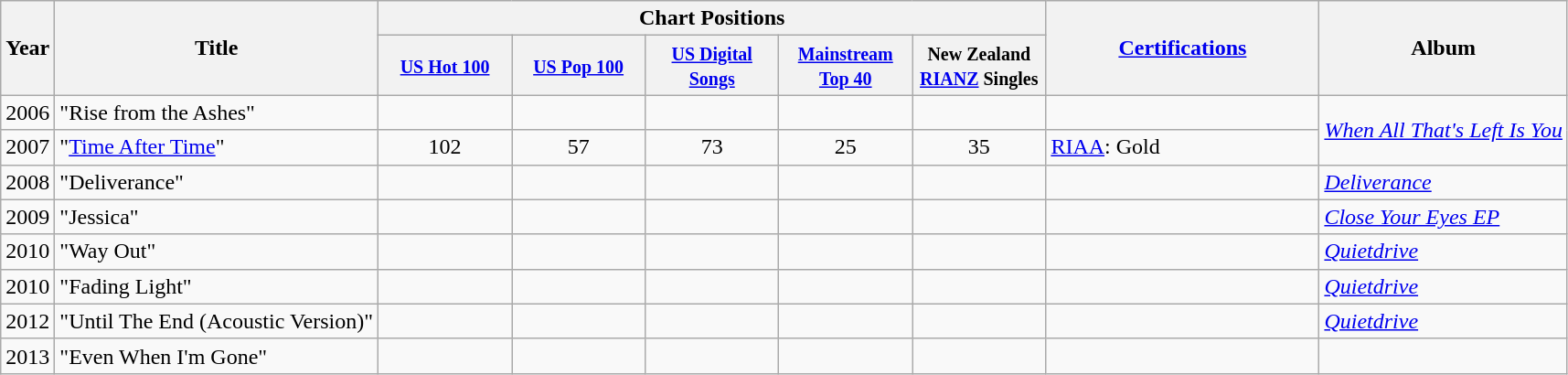<table class="wikitable">
<tr>
<th rowspan="2">Year</th>
<th rowspan="2">Title</th>
<th colspan="5">Chart Positions</th>
<th scope="col" rowspan="2" style="width:12em;"><a href='#'>Certifications</a></th>
<th rowspan="2">Album</th>
</tr>
<tr>
<th style="width:90px;"><small><a href='#'>US Hot 100</a></small></th>
<th style="width:90px;"><small><a href='#'>US Pop 100</a></small></th>
<th style="width:90px;"><small><a href='#'>US Digital Songs</a></small></th>
<th style="width:90px;"><small><a href='#'>Mainstream Top 40</a></small></th>
<th style="width:90px;"><small>New Zealand <a href='#'>RIANZ</a> Singles</small></th>
</tr>
<tr>
<td>2006</td>
<td>"Rise from the Ashes"</td>
<td style="text-align:center;"></td>
<td style="text-align:center;"></td>
<td style="text-align:center;"></td>
<td style="text-align:center;"></td>
<td style="text-align:center;"></td>
<td></td>
<td rowspan="2"><em><a href='#'>When All That's Left Is You</a></em></td>
</tr>
<tr>
<td>2007</td>
<td>"<a href='#'>Time After Time</a>"</td>
<td style="text-align:center;">102</td>
<td style="text-align:center;">57</td>
<td style="text-align:center;">73</td>
<td style="text-align:center;">25</td>
<td style="text-align:center;">35</td>
<td><a href='#'>RIAA</a>: Gold</td>
</tr>
<tr>
<td>2008</td>
<td>"Deliverance"</td>
<td style="text-align:center;"></td>
<td style="text-align:center;"></td>
<td style="text-align:center;"></td>
<td style="text-align:center;"></td>
<td style="text-align:center;"></td>
<td></td>
<td><em><a href='#'>Deliverance</a></em></td>
</tr>
<tr>
<td>2009</td>
<td>"Jessica"</td>
<td style="text-align:center;"></td>
<td style="text-align:center;"></td>
<td style="text-align:center;"></td>
<td style="text-align:center;"></td>
<td style="text-align:center;"></td>
<td></td>
<td><em><a href='#'>Close Your Eyes EP</a></em></td>
</tr>
<tr>
<td>2010</td>
<td>"Way Out"</td>
<td style="text-align:center;"></td>
<td style="text-align:center;"></td>
<td style="text-align:center;"></td>
<td style="text-align:center;"></td>
<td style="text-align:center;"></td>
<td></td>
<td><em><a href='#'>Quietdrive</a></em></td>
</tr>
<tr>
<td>2010</td>
<td>"Fading Light"</td>
<td style="text-align:center;"></td>
<td style="text-align:center;"></td>
<td style="text-align:center;"></td>
<td style="text-align:center;"></td>
<td style="text-align:center;"></td>
<td></td>
<td><em><a href='#'>Quietdrive</a></em></td>
</tr>
<tr>
<td>2012</td>
<td>"Until The End (Acoustic Version)"</td>
<td style="text-align:center;"></td>
<td style="text-align:center;"></td>
<td style="text-align:center;"></td>
<td style="text-align:center;"></td>
<td style="text-align:center;"></td>
<td></td>
<td><em><a href='#'>Quietdrive</a></em></td>
</tr>
<tr>
<td>2013</td>
<td>"Even When I'm Gone"</td>
<td style="text-align:center;"></td>
<td style="text-align:center;"></td>
<td style="text-align:center;"></td>
<td style="text-align:center;"></td>
<td style="text-align:center;"></td>
<td style="text-align:center;"></td>
<td></td>
</tr>
</table>
